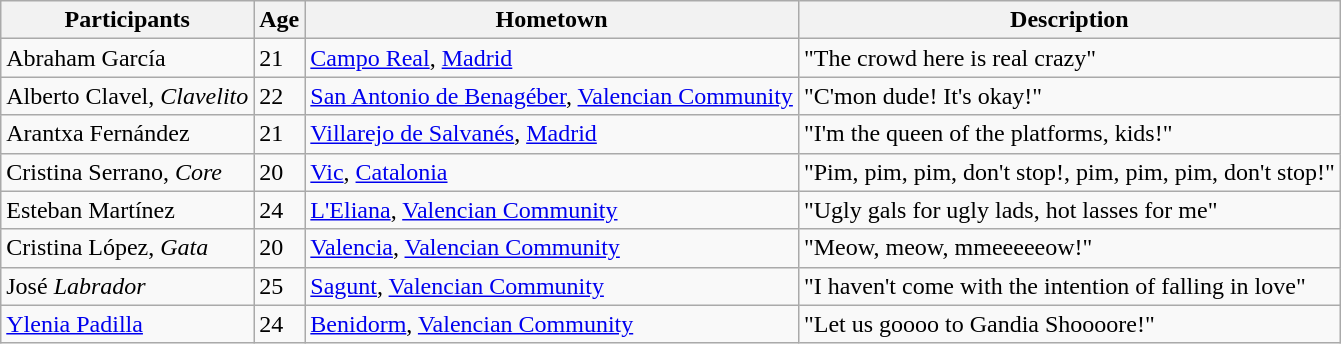<table class="wikitable">
<tr>
<th>Participants</th>
<th>Age</th>
<th>Hometown</th>
<th>Description</th>
</tr>
<tr>
<td>Abraham García</td>
<td>21</td>
<td><a href='#'>Campo Real</a>, <a href='#'>Madrid</a></td>
<td>"The crowd here is real crazy"</td>
</tr>
<tr>
<td>Alberto Clavel, <em>Clavelito</em></td>
<td>22</td>
<td><a href='#'>San Antonio de Benagéber</a>, <a href='#'>Valencian Community</a></td>
<td>"C'mon dude! It's okay!"</td>
</tr>
<tr>
<td>Arantxa Fernández</td>
<td>21</td>
<td><a href='#'>Villarejo de Salvanés</a>, <a href='#'>Madrid</a></td>
<td>"I'm the queen of the platforms, kids!"</td>
</tr>
<tr>
<td>Cristina Serrano, <em>Core</em></td>
<td>20</td>
<td><a href='#'>Vic</a>, <a href='#'>Catalonia</a></td>
<td>"Pim, pim, pim, don't stop!, pim, pim, pim, don't stop!"</td>
</tr>
<tr>
<td>Esteban Martínez</td>
<td>24</td>
<td><a href='#'>L'Eliana</a>, <a href='#'>Valencian Community</a></td>
<td>"Ugly gals for ugly lads, hot lasses for me"</td>
</tr>
<tr>
<td>Cristina López, <em>Gata</em></td>
<td>20</td>
<td><a href='#'>Valencia</a>, <a href='#'>Valencian Community</a></td>
<td>"Meow, meow, mmeeeeeow!"</td>
</tr>
<tr>
<td>José <em>Labrador</em></td>
<td>25</td>
<td><a href='#'>Sagunt</a>, <a href='#'>Valencian Community</a></td>
<td>"I haven't come with the intention of falling in love"</td>
</tr>
<tr>
<td><a href='#'>Ylenia Padilla</a></td>
<td>24</td>
<td><a href='#'>Benidorm</a>, <a href='#'>Valencian Community</a></td>
<td>"Let us goooo to Gandia Shoooore!"</td>
</tr>
</table>
